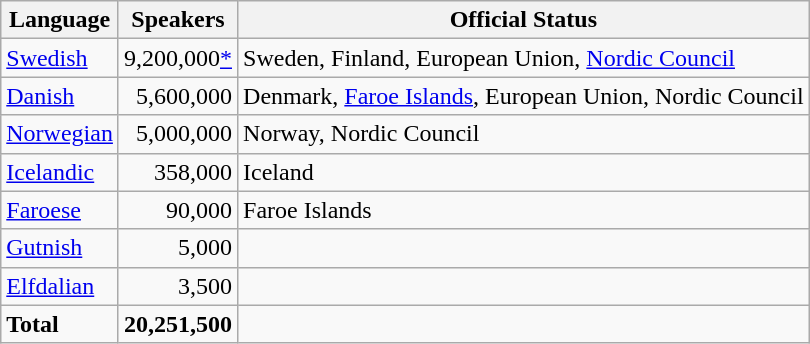<table class="wikitable">
<tr>
<th>Language</th>
<th>Speakers</th>
<th>Official Status</th>
</tr>
<tr>
<td><a href='#'>Swedish</a></td>
<td style="text-align:right;">9,200,000<a href='#'>*</a></td>
<td>Sweden, Finland, European Union, <a href='#'>Nordic Council</a></td>
</tr>
<tr>
<td><a href='#'>Danish</a></td>
<td style="text-align:right;">5,600,000</td>
<td>Denmark, <a href='#'>Faroe Islands</a>, European Union, Nordic Council</td>
</tr>
<tr>
<td><a href='#'>Norwegian</a></td>
<td style="text-align:right;">5,000,000</td>
<td>Norway, Nordic Council</td>
</tr>
<tr>
<td><a href='#'>Icelandic</a></td>
<td style="text-align:right;">358,000</td>
<td>Iceland</td>
</tr>
<tr>
<td><a href='#'>Faroese</a></td>
<td style="text-align:right;">90,000</td>
<td>Faroe Islands</td>
</tr>
<tr>
<td><a href='#'>Gutnish</a></td>
<td style="text-align:right;">5,000</td>
<td></td>
</tr>
<tr>
<td><a href='#'>Elfdalian</a></td>
<td style="text-align:right;">3,500</td>
<td></td>
</tr>
<tr>
<td><strong>Total</strong></td>
<td><strong>20,251,500</strong></td>
<td></td>
</tr>
</table>
